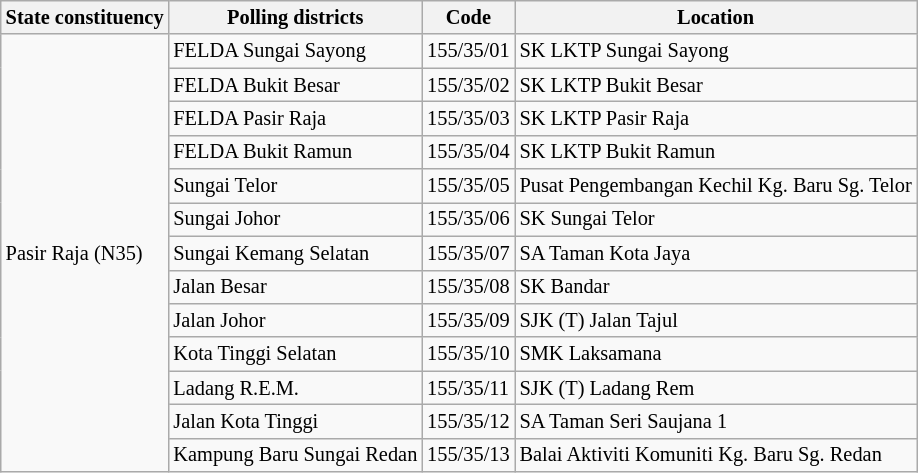<table class="wikitable sortable mw-collapsible" style="white-space:nowrap;font-size:85%">
<tr>
<th>State constituency</th>
<th>Polling districts</th>
<th>Code</th>
<th>Location</th>
</tr>
<tr>
<td rowspan="13">Pasir Raja (N35)</td>
<td>FELDA Sungai Sayong</td>
<td>155/35/01</td>
<td>SK LKTP Sungai Sayong</td>
</tr>
<tr>
<td>FELDA Bukit Besar</td>
<td>155/35/02</td>
<td>SK LKTP Bukit Besar</td>
</tr>
<tr>
<td>FELDA Pasir Raja</td>
<td>155/35/03</td>
<td>SK LKTP Pasir Raja</td>
</tr>
<tr>
<td>FELDA Bukit Ramun</td>
<td>155/35/04</td>
<td>SK LKTP Bukit Ramun</td>
</tr>
<tr>
<td>Sungai Telor</td>
<td>155/35/05</td>
<td>Pusat Pengembangan Kechil Kg. Baru Sg. Telor</td>
</tr>
<tr>
<td>Sungai Johor</td>
<td>155/35/06</td>
<td>SK Sungai Telor</td>
</tr>
<tr>
<td>Sungai Kemang Selatan</td>
<td>155/35/07</td>
<td>SA Taman Kota Jaya</td>
</tr>
<tr>
<td>Jalan Besar</td>
<td>155/35/08</td>
<td>SK Bandar</td>
</tr>
<tr>
<td>Jalan Johor</td>
<td>155/35/09</td>
<td>SJK (T) Jalan Tajul</td>
</tr>
<tr>
<td>Kota Tinggi Selatan</td>
<td>155/35/10</td>
<td>SMK Laksamana</td>
</tr>
<tr>
<td>Ladang R.E.M.</td>
<td>155/35/11</td>
<td>SJK (T) Ladang Rem</td>
</tr>
<tr>
<td>Jalan Kota Tinggi</td>
<td>155/35/12</td>
<td>SA Taman Seri Saujana 1</td>
</tr>
<tr>
<td>Kampung Baru Sungai Redan</td>
<td>155/35/13</td>
<td>Balai Aktiviti Komuniti Kg. Baru Sg. Redan</td>
</tr>
</table>
